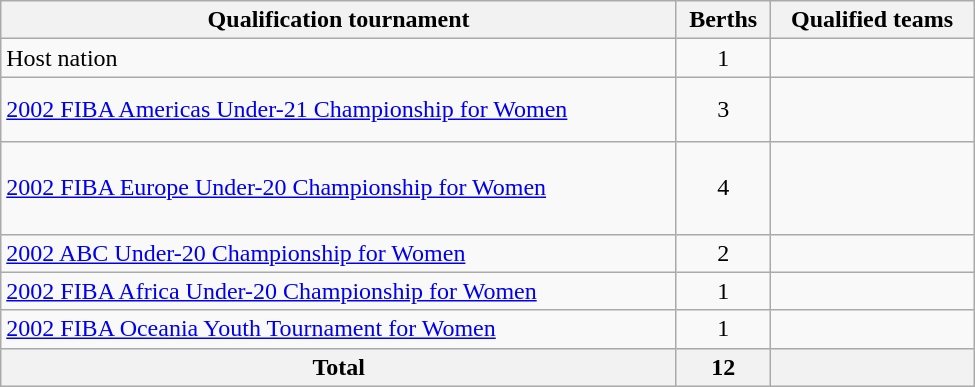<table class="wikitable" style="width:650px;">
<tr>
<th>Qualification tournament</th>
<th>Berths</th>
<th>Qualified teams</th>
</tr>
<tr>
<td>Host nation</td>
<td style="text-align:center;">1</td>
<td></td>
</tr>
<tr>
<td><a href='#'>2002 FIBA Americas Under-21 Championship for Women</a></td>
<td style="text-align:center;">3</td>
<td><br><br></td>
</tr>
<tr>
<td><a href='#'>2002 FIBA Europe Under-20 Championship for Women</a></td>
<td style="text-align:center;">4</td>
<td><br><br><br></td>
</tr>
<tr>
<td><a href='#'>2002 ABC Under-20 Championship for Women</a></td>
<td style="text-align:center;">2</td>
<td><br></td>
</tr>
<tr>
<td><a href='#'>2002 FIBA Africa Under-20 Championship for Women</a></td>
<td style="text-align:center;">1</td>
<td></td>
</tr>
<tr>
<td><a href='#'>2002 FIBA Oceania Youth Tournament for Women</a></td>
<td style="text-align:center;">1</td>
<td></td>
</tr>
<tr>
<th>Total</th>
<th>12</th>
<th></th>
</tr>
</table>
